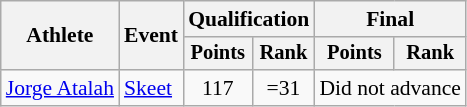<table class="wikitable" style="font-size:90%">
<tr>
<th rowspan="2">Athlete</th>
<th rowspan="2">Event</th>
<th colspan=2>Qualification</th>
<th colspan=2>Final</th>
</tr>
<tr style="font-size:95%">
<th>Points</th>
<th>Rank</th>
<th>Points</th>
<th>Rank</th>
</tr>
<tr align=center>
<td align=left><a href='#'>Jorge Atalah</a></td>
<td align=left><a href='#'>Skeet</a></td>
<td>117</td>
<td>=31</td>
<td colspan=2>Did not advance</td>
</tr>
</table>
